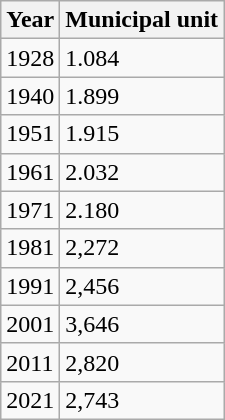<table class="wikitable">
<tr>
<th>Year</th>
<th>Municipal unit</th>
</tr>
<tr>
<td>1928</td>
<td>1.084</td>
</tr>
<tr>
<td>1940</td>
<td>1.899</td>
</tr>
<tr>
<td>1951</td>
<td>1.915</td>
</tr>
<tr>
<td>1961</td>
<td>2.032</td>
</tr>
<tr>
<td>1971</td>
<td>2.180</td>
</tr>
<tr>
<td>1981</td>
<td>2,272</td>
</tr>
<tr>
<td>1991</td>
<td>2,456</td>
</tr>
<tr>
<td>2001</td>
<td>3,646</td>
</tr>
<tr>
<td>2011</td>
<td>2,820</td>
</tr>
<tr>
<td>2021</td>
<td>2,743</td>
</tr>
</table>
